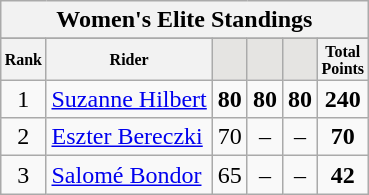<table class="wikitable sortable">
<tr>
<th colspan=27 align="center">Women's Elite Standings</th>
</tr>
<tr>
</tr>
<tr style="font-size:8pt;font-weight:bold">
<th align="center">Rank</th>
<th align="center">Rider</th>
<th class=unsortable style="background:#E5E4E2;"><small></small></th>
<th class=unsortable style="background:#E5E4E2;"><small></small></th>
<th class=unsortable style="background:#E5E4E2;"><small></small></th>
<th align="center">Total<br>Points</th>
</tr>
<tr>
<td align=center>1</td>
<td> <a href='#'>Suzanne Hilbert</a></td>
<td align=center><strong>80</strong></td>
<td align=center><strong>80</strong></td>
<td align=center><strong>80</strong></td>
<td align=center><strong>240</strong></td>
</tr>
<tr>
<td align=center>2</td>
<td> <a href='#'>Eszter Bereczki</a></td>
<td align=center>70</td>
<td align=center>–</td>
<td align=center>–</td>
<td align=center><strong>70</strong></td>
</tr>
<tr>
<td align=center>3</td>
<td> <a href='#'>Salomé Bondor</a></td>
<td align=center>65</td>
<td align=center>–</td>
<td align=center>–</td>
<td align=center><strong>42</strong></td>
</tr>
</table>
